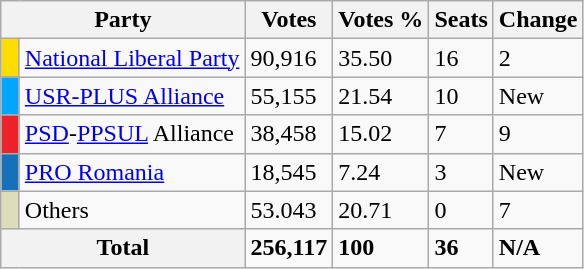<table class="wikitable">
<tr>
<th colspan="2">Party</th>
<th>Votes</th>
<th>Votes %</th>
<th>Seats</th>
<th>Change</th>
</tr>
<tr>
<td style="background:#ffdd00;" width="5"></td>
<td><a href='#'>National Liberal Party</a></td>
<td>90,916</td>
<td>35.50</td>
<td>16</td>
<td>2</td>
</tr>
<tr>
<td style="background:#00a6ff;" width="5"></td>
<td><a href='#'>USR-PLUS Alliance</a></td>
<td>55,155</td>
<td>21.54</td>
<td>10</td>
<td>New</td>
</tr>
<tr>
<td style="background:#ed2128;" width="5"></td>
<td><a href='#'>PSD</a>-<a href='#'>PPSUL</a> Alliance</td>
<td>38,458</td>
<td>15.02</td>
<td>7</td>
<td>9</td>
</tr>
<tr>
<td style="background:#1572ba;" width="5"></td>
<td><a href='#'>PRO Romania</a></td>
<td>18,545</td>
<td>7.24</td>
<td>3</td>
<td>New</td>
</tr>
<tr>
<td style="background:#ddddbb;" width="5"></td>
<td>Others</td>
<td>53.043</td>
<td>20.71</td>
<td>0</td>
<td>7</td>
</tr>
<tr>
<th colspan="2">Total</th>
<td><strong>256,117</strong></td>
<td><strong>100</strong></td>
<td><strong>36</strong></td>
<td><strong>N/A</strong></td>
</tr>
</table>
